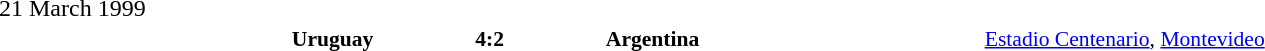<table width=100% cellspacing=1>
<tr>
<th width=20%></th>
<th width=12%></th>
<th width=20%></th>
<th width=33%></th>
</tr>
<tr>
<td>21 March 1999</td>
</tr>
<tr style=font-size:90%>
<td align=right><strong>Uruguay</strong></td>
<td align=center><strong>4:2</strong></td>
<td><strong>Argentina</strong></td>
<td><a href='#'>Estadio Centenario</a>, <a href='#'>Montevideo</a></td>
<td></td>
</tr>
</table>
